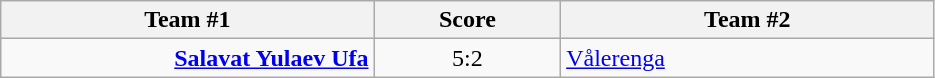<table class="wikitable" style="text-align: center;">
<tr>
<th width=22%>Team #1</th>
<th width=11%>Score</th>
<th width=22%>Team #2</th>
</tr>
<tr>
<td style="text-align: right;"><strong><a href='#'>Salavat Yulaev Ufa</a></strong> </td>
<td>5:2</td>
<td style="text-align: left;"> <a href='#'>Vålerenga</a></td>
</tr>
</table>
